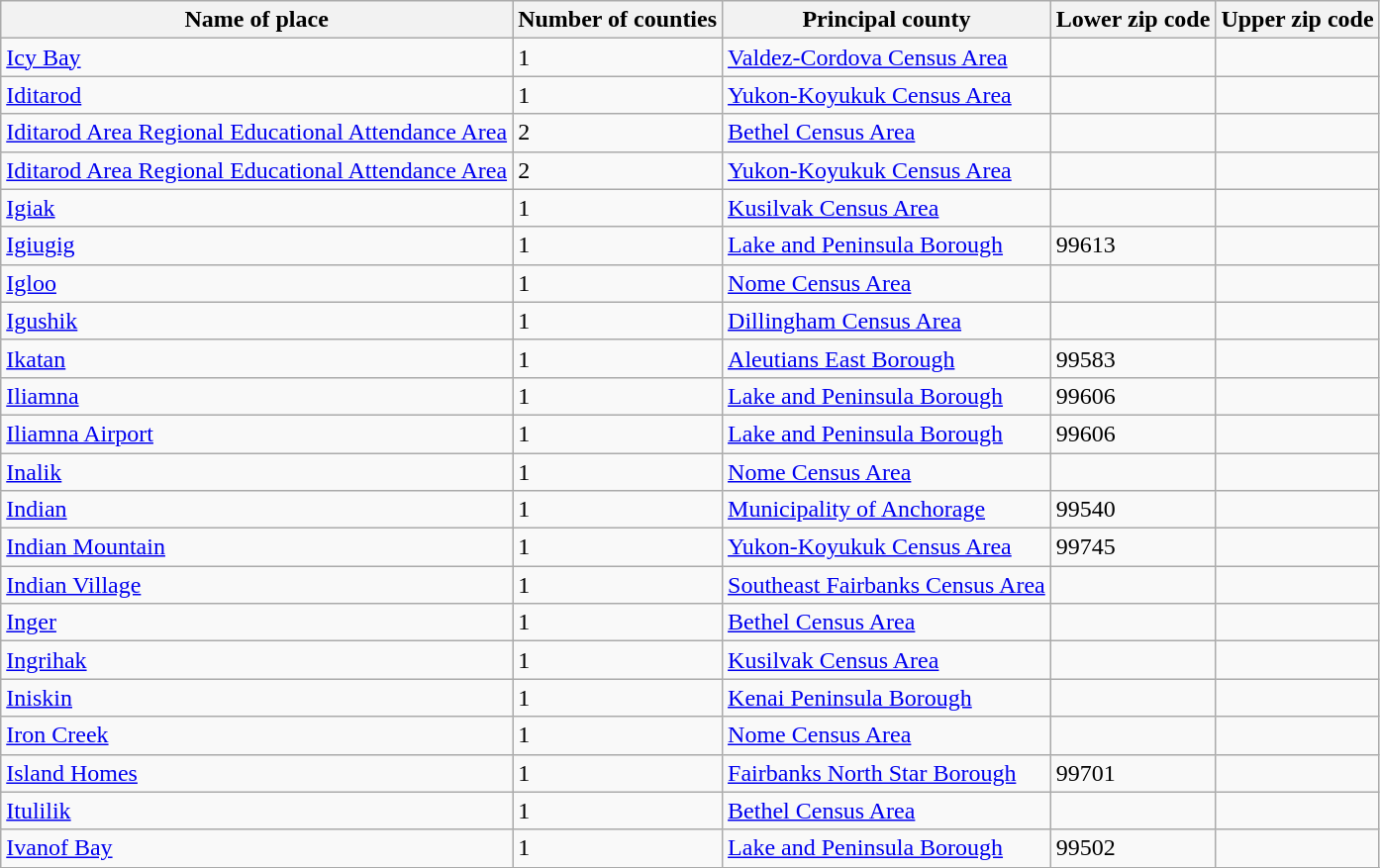<table class="wikitable">
<tr>
<th>Name of place</th>
<th>Number of counties</th>
<th>Principal county</th>
<th>Lower zip code</th>
<th>Upper zip code</th>
</tr>
<tr --->
<td><a href='#'>Icy Bay</a></td>
<td>1</td>
<td><a href='#'>Valdez-Cordova Census Area</a></td>
<td> </td>
<td> </td>
</tr>
<tr --->
<td><a href='#'>Iditarod</a></td>
<td>1</td>
<td><a href='#'>Yukon-Koyukuk Census Area</a></td>
<td> </td>
<td> </td>
</tr>
<tr --->
<td><a href='#'>Iditarod Area Regional Educational Attendance Area</a></td>
<td>2</td>
<td><a href='#'>Bethel Census Area</a></td>
<td> </td>
<td> </td>
</tr>
<tr --->
<td><a href='#'>Iditarod Area Regional Educational Attendance Area</a></td>
<td>2</td>
<td><a href='#'>Yukon-Koyukuk Census Area</a></td>
<td> </td>
<td> </td>
</tr>
<tr --->
<td><a href='#'>Igiak</a></td>
<td>1</td>
<td><a href='#'>Kusilvak Census Area</a></td>
<td> </td>
<td> </td>
</tr>
<tr --->
<td><a href='#'>Igiugig</a></td>
<td>1</td>
<td><a href='#'>Lake and Peninsula Borough</a></td>
<td>99613</td>
<td> </td>
</tr>
<tr --->
<td><a href='#'>Igloo</a></td>
<td>1</td>
<td><a href='#'>Nome Census Area</a></td>
<td> </td>
<td> </td>
</tr>
<tr --->
<td><a href='#'>Igushik</a></td>
<td>1</td>
<td><a href='#'>Dillingham Census Area</a></td>
<td> </td>
<td> </td>
</tr>
<tr --->
<td><a href='#'>Ikatan</a></td>
<td>1</td>
<td><a href='#'>Aleutians East Borough</a></td>
<td>99583</td>
<td> </td>
</tr>
<tr --->
<td><a href='#'>Iliamna</a></td>
<td>1</td>
<td><a href='#'>Lake and Peninsula Borough</a></td>
<td>99606</td>
<td> </td>
</tr>
<tr --->
<td><a href='#'>Iliamna Airport</a></td>
<td>1</td>
<td><a href='#'>Lake and Peninsula Borough</a></td>
<td>99606</td>
<td> </td>
</tr>
<tr --->
<td><a href='#'>Inalik</a></td>
<td>1</td>
<td><a href='#'>Nome Census Area</a></td>
<td> </td>
<td> </td>
</tr>
<tr --->
<td><a href='#'>Indian</a></td>
<td>1</td>
<td><a href='#'>Municipality of Anchorage</a></td>
<td>99540</td>
<td> </td>
</tr>
<tr --->
<td><a href='#'>Indian Mountain</a></td>
<td>1</td>
<td><a href='#'>Yukon-Koyukuk Census Area</a></td>
<td>99745</td>
<td> </td>
</tr>
<tr --->
<td><a href='#'>Indian Village</a></td>
<td>1</td>
<td><a href='#'>Southeast Fairbanks Census Area</a></td>
<td> </td>
<td> </td>
</tr>
<tr --->
<td><a href='#'>Inger</a></td>
<td>1</td>
<td><a href='#'>Bethel Census Area</a></td>
<td> </td>
<td> </td>
</tr>
<tr --->
<td><a href='#'>Ingrihak</a></td>
<td>1</td>
<td><a href='#'>Kusilvak Census Area</a></td>
<td> </td>
<td> </td>
</tr>
<tr --->
<td><a href='#'>Iniskin</a></td>
<td>1</td>
<td><a href='#'>Kenai Peninsula Borough</a></td>
<td> </td>
<td> </td>
</tr>
<tr --->
<td><a href='#'>Iron Creek</a></td>
<td>1</td>
<td><a href='#'>Nome Census Area</a></td>
<td> </td>
<td> </td>
</tr>
<tr --->
<td><a href='#'>Island Homes</a></td>
<td>1</td>
<td><a href='#'>Fairbanks North Star Borough</a></td>
<td>99701</td>
<td> </td>
</tr>
<tr --->
<td><a href='#'>Itulilik</a></td>
<td>1</td>
<td><a href='#'>Bethel Census Area</a></td>
<td> </td>
<td> </td>
</tr>
<tr --->
<td><a href='#'>Ivanof Bay</a></td>
<td>1</td>
<td><a href='#'>Lake and Peninsula Borough</a></td>
<td>99502</td>
<td> </td>
</tr>
<tr --->
</tr>
</table>
